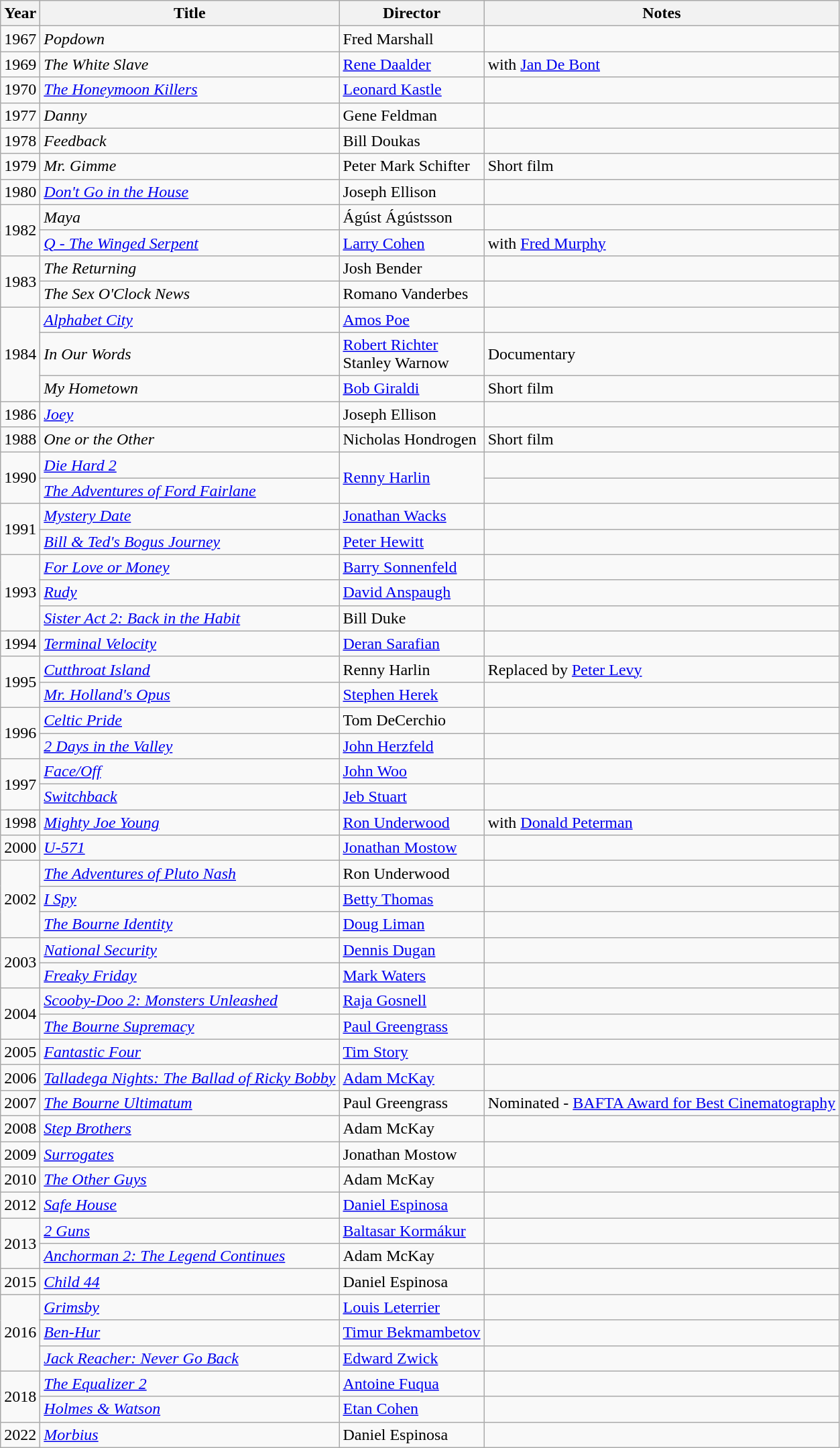<table class="wikitable">
<tr>
<th>Year</th>
<th>Title</th>
<th>Director</th>
<th>Notes</th>
</tr>
<tr>
<td>1967</td>
<td><em>Popdown</em></td>
<td>Fred Marshall</td>
<td></td>
</tr>
<tr>
<td>1969</td>
<td><em>The White Slave</em></td>
<td><a href='#'>Rene Daalder</a></td>
<td>with <a href='#'>Jan De Bont</a></td>
</tr>
<tr>
<td>1970</td>
<td><em><a href='#'>The Honeymoon Killers</a></em></td>
<td><a href='#'>Leonard Kastle</a></td>
<td></td>
</tr>
<tr>
<td>1977</td>
<td><em>Danny</em></td>
<td>Gene Feldman</td>
<td></td>
</tr>
<tr>
<td>1978</td>
<td><em>Feedback</em></td>
<td>Bill Doukas</td>
<td></td>
</tr>
<tr>
<td>1979</td>
<td><em>Mr. Gimme</em></td>
<td>Peter Mark Schifter</td>
<td>Short film</td>
</tr>
<tr>
<td>1980</td>
<td><em><a href='#'>Don't Go in the House</a></em></td>
<td>Joseph Ellison</td>
<td></td>
</tr>
<tr>
<td rowspan="2">1982</td>
<td><em>Maya</em></td>
<td>Ágúst Ágústsson</td>
<td></td>
</tr>
<tr>
<td><em><a href='#'>Q - The Winged Serpent</a></em></td>
<td><a href='#'>Larry Cohen</a></td>
<td>with <a href='#'>Fred Murphy</a></td>
</tr>
<tr>
<td rowspan="2">1983</td>
<td><em>The Returning</em></td>
<td>Josh Bender</td>
<td></td>
</tr>
<tr>
<td><em>The Sex O'Clock News</em></td>
<td>Romano Vanderbes</td>
<td></td>
</tr>
<tr>
<td rowspan="3">1984</td>
<td><a href='#'><em>Alphabet City</em></a></td>
<td><a href='#'>Amos Poe</a></td>
<td></td>
</tr>
<tr>
<td><em>In Our Words</em></td>
<td><a href='#'>Robert Richter</a><br>Stanley Warnow</td>
<td>Documentary</td>
</tr>
<tr>
<td><em>My Hometown</em></td>
<td><a href='#'>Bob Giraldi</a></td>
<td>Short film</td>
</tr>
<tr>
<td>1986</td>
<td><a href='#'><em>Joey</em></a></td>
<td>Joseph Ellison</td>
<td></td>
</tr>
<tr>
<td>1988</td>
<td><em>One or the Other</em></td>
<td>Nicholas Hondrogen</td>
<td>Short film</td>
</tr>
<tr>
<td rowspan="2">1990</td>
<td><em><a href='#'>Die Hard 2</a></em></td>
<td rowspan="2"><a href='#'>Renny Harlin</a></td>
<td></td>
</tr>
<tr>
<td><em><a href='#'>The Adventures of Ford Fairlane</a></em></td>
<td></td>
</tr>
<tr>
<td rowspan="2">1991</td>
<td><em><a href='#'>Mystery Date</a></em></td>
<td><a href='#'>Jonathan Wacks</a></td>
<td></td>
</tr>
<tr>
<td><em><a href='#'>Bill & Ted's Bogus Journey</a></em></td>
<td><a href='#'>Peter Hewitt</a></td>
<td></td>
</tr>
<tr>
<td rowspan="3">1993</td>
<td><a href='#'><em>For Love or Money</em></a></td>
<td><a href='#'>Barry Sonnenfeld</a></td>
<td></td>
</tr>
<tr>
<td><a href='#'><em>Rudy</em></a></td>
<td><a href='#'>David Anspaugh</a></td>
<td></td>
</tr>
<tr>
<td><em><a href='#'>Sister Act 2: Back in the Habit</a></em></td>
<td>Bill Duke</td>
<td></td>
</tr>
<tr>
<td>1994</td>
<td><a href='#'><em>Terminal Velocity</em></a></td>
<td><a href='#'>Deran Sarafian</a></td>
<td></td>
</tr>
<tr>
<td rowspan="2">1995</td>
<td><em><a href='#'>Cutthroat Island</a></em></td>
<td>Renny Harlin</td>
<td>Replaced by <a href='#'>Peter Levy</a></td>
</tr>
<tr>
<td><em><a href='#'>Mr. Holland's Opus</a></em></td>
<td><a href='#'>Stephen Herek</a></td>
<td></td>
</tr>
<tr>
<td rowspan="2">1996</td>
<td><em><a href='#'>Celtic Pride</a></em></td>
<td>Tom DeCerchio</td>
<td></td>
</tr>
<tr>
<td><em><a href='#'>2 Days in the Valley</a></em></td>
<td><a href='#'>John Herzfeld</a></td>
<td></td>
</tr>
<tr>
<td rowspan="2">1997</td>
<td><em><a href='#'>Face/Off</a></em></td>
<td><a href='#'>John Woo</a></td>
<td></td>
</tr>
<tr>
<td><a href='#'><em>Switchback</em></a></td>
<td><a href='#'>Jeb Stuart</a></td>
<td></td>
</tr>
<tr>
<td>1998</td>
<td><a href='#'><em>Mighty Joe Young</em></a></td>
<td><a href='#'>Ron Underwood</a></td>
<td>with <a href='#'>Donald Peterman</a></td>
</tr>
<tr>
<td>2000</td>
<td><a href='#'><em>U-571</em></a></td>
<td><a href='#'>Jonathan Mostow</a></td>
<td></td>
</tr>
<tr>
<td rowspan="3">2002</td>
<td><em><a href='#'>The Adventures of Pluto Nash</a></em></td>
<td>Ron Underwood</td>
<td></td>
</tr>
<tr>
<td><a href='#'><em>I Spy</em></a></td>
<td><a href='#'>Betty Thomas</a></td>
<td></td>
</tr>
<tr>
<td><a href='#'><em>The Bourne Identity</em></a></td>
<td><a href='#'>Doug Liman</a></td>
<td></td>
</tr>
<tr>
<td rowspan="2">2003</td>
<td><a href='#'><em>National Security</em></a></td>
<td><a href='#'>Dennis Dugan</a></td>
<td></td>
</tr>
<tr>
<td><a href='#'><em>Freaky Friday</em></a></td>
<td><a href='#'>Mark Waters</a></td>
<td></td>
</tr>
<tr>
<td rowspan="2">2004</td>
<td><em><a href='#'>Scooby-Doo 2: Monsters Unleashed</a></em></td>
<td><a href='#'>Raja Gosnell</a></td>
<td></td>
</tr>
<tr>
<td><a href='#'><em>The Bourne Supremacy</em></a></td>
<td><a href='#'>Paul Greengrass</a></td>
<td></td>
</tr>
<tr>
<td>2005</td>
<td><a href='#'><em>Fantastic Four</em></a></td>
<td><a href='#'>Tim Story</a></td>
<td></td>
</tr>
<tr>
<td>2006</td>
<td><em><a href='#'>Talladega Nights: The Ballad of Ricky Bobby</a></em></td>
<td><a href='#'>Adam McKay</a></td>
<td></td>
</tr>
<tr>
<td>2007</td>
<td><a href='#'><em>The Bourne Ultimatum</em></a></td>
<td>Paul Greengrass</td>
<td>Nominated - <a href='#'>BAFTA Award for Best Cinematography</a></td>
</tr>
<tr>
<td>2008</td>
<td><a href='#'><em>Step Brothers</em></a></td>
<td>Adam McKay</td>
<td></td>
</tr>
<tr>
<td>2009</td>
<td><em><a href='#'>Surrogates</a></em></td>
<td>Jonathan Mostow</td>
<td></td>
</tr>
<tr>
<td>2010</td>
<td><em><a href='#'>The Other Guys</a></em></td>
<td>Adam McKay</td>
<td></td>
</tr>
<tr>
<td>2012</td>
<td><a href='#'><em>Safe House</em></a></td>
<td><a href='#'>Daniel Espinosa</a></td>
<td></td>
</tr>
<tr>
<td rowspan="2">2013</td>
<td><em><a href='#'>2 Guns</a></em></td>
<td><a href='#'>Baltasar Kormákur</a></td>
<td></td>
</tr>
<tr>
<td><em><a href='#'>Anchorman 2: The Legend Continues</a></em></td>
<td>Adam McKay</td>
<td></td>
</tr>
<tr>
<td>2015</td>
<td><a href='#'><em>Child 44</em></a></td>
<td>Daniel Espinosa</td>
<td></td>
</tr>
<tr>
<td rowspan="3">2016</td>
<td><a href='#'><em>Grimsby</em></a></td>
<td><a href='#'>Louis Leterrier</a></td>
<td></td>
</tr>
<tr>
<td><a href='#'><em>Ben-Hur</em></a></td>
<td><a href='#'>Timur Bekmambetov</a></td>
<td></td>
</tr>
<tr>
<td><em><a href='#'>Jack Reacher: Never Go Back</a></em></td>
<td><a href='#'>Edward Zwick</a></td>
<td></td>
</tr>
<tr>
<td rowspan="2">2018</td>
<td><em><a href='#'>The Equalizer 2</a></em></td>
<td><a href='#'>Antoine Fuqua</a></td>
<td></td>
</tr>
<tr>
<td><em><a href='#'>Holmes & Watson</a></em></td>
<td><a href='#'>Etan Cohen</a></td>
<td></td>
</tr>
<tr>
<td>2022</td>
<td><em><a href='#'>Morbius</a></em></td>
<td>Daniel Espinosa</td>
<td></td>
</tr>
</table>
